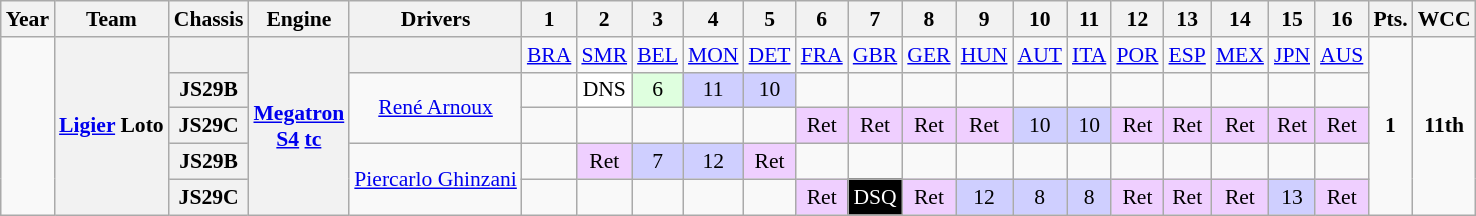<table class="wikitable" style="text-align:center; font-size:90%">
<tr>
<th>Year</th>
<th>Team</th>
<th>Chassis</th>
<th>Engine</th>
<th>Drivers</th>
<th>1</th>
<th>2</th>
<th>3</th>
<th>4</th>
<th>5</th>
<th>6</th>
<th>7</th>
<th>8</th>
<th>9</th>
<th>10</th>
<th>11</th>
<th>12</th>
<th>13</th>
<th>14</th>
<th>15</th>
<th>16</th>
<th>Pts.</th>
<th>WCC</th>
</tr>
<tr>
<td rowspan="5"></td>
<th rowspan="5"><a href='#'>Ligier</a> Loto</th>
<th></th>
<th rowspan="5"><a href='#'>Megatron</a><br><a href='#'>S4</a> <a href='#'>tc</a></th>
<th></th>
<td><a href='#'>BRA</a></td>
<td><a href='#'>SMR</a></td>
<td><a href='#'>BEL</a></td>
<td><a href='#'>MON</a></td>
<td><a href='#'>DET</a></td>
<td><a href='#'>FRA</a></td>
<td><a href='#'>GBR</a></td>
<td><a href='#'>GER</a></td>
<td><a href='#'>HUN</a></td>
<td><a href='#'>AUT</a></td>
<td><a href='#'>ITA</a></td>
<td><a href='#'>POR</a></td>
<td><a href='#'>ESP</a></td>
<td><a href='#'>MEX</a></td>
<td><a href='#'>JPN</a></td>
<td><a href='#'>AUS</a></td>
<td rowspan="5"><strong>1</strong></td>
<td rowspan="5"><strong>11th</strong></td>
</tr>
<tr>
<th>JS29B</th>
<td rowspan="2"> <a href='#'>René Arnoux</a></td>
<td></td>
<td style="background:#ffffff;">DNS</td>
<td style="background:#dfffdf;">6</td>
<td style="background:#cfcfff;">11</td>
<td style="background:#cfcfff;">10</td>
<td></td>
<td></td>
<td></td>
<td></td>
<td></td>
<td></td>
<td></td>
<td></td>
<td></td>
<td></td>
<td></td>
</tr>
<tr>
<th>JS29C</th>
<td></td>
<td></td>
<td></td>
<td></td>
<td></td>
<td style="background:#efcfff;">Ret</td>
<td style="background:#efcfff;">Ret</td>
<td style="background:#efcfff;">Ret</td>
<td style="background:#efcfff;">Ret</td>
<td style="background:#cfcfff;">10</td>
<td style="background:#cfcfff;">10</td>
<td style="background:#efcfff;">Ret</td>
<td style="background:#efcfff;">Ret</td>
<td style="background:#efcfff;">Ret</td>
<td style="background:#efcfff;">Ret</td>
<td style="background:#efcfff;">Ret</td>
</tr>
<tr>
<th>JS29B</th>
<td rowspan="2"> <a href='#'>Piercarlo Ghinzani</a></td>
<td></td>
<td style="background:#efcfff;">Ret</td>
<td style="background:#cfcfff;">7</td>
<td style="background:#cfcfff;">12</td>
<td style="background:#efcfff;">Ret</td>
<td></td>
<td></td>
<td></td>
<td></td>
<td></td>
<td></td>
<td></td>
<td></td>
<td></td>
<td></td>
<td></td>
</tr>
<tr>
<th>JS29C</th>
<td></td>
<td></td>
<td></td>
<td></td>
<td></td>
<td style="background:#efcfff;">Ret</td>
<td style="background:#000000; color:white">DSQ</td>
<td style="background:#efcfff;">Ret</td>
<td style="background:#cfcfff;">12</td>
<td style="background:#cfcfff;">8</td>
<td style="background:#cfcfff;">8</td>
<td style="background:#efcfff;">Ret</td>
<td style="background:#efcfff;">Ret</td>
<td style="background:#efcfff;">Ret</td>
<td style="background:#cfcfff;">13</td>
<td style="background:#efcfff;">Ret</td>
</tr>
</table>
